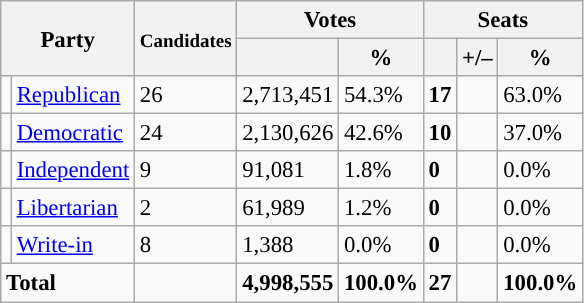<table class="wikitable" style="font-size: 95%;">
<tr>
<th colspan="2" rowspan="2">Party</th>
<th rowspan="2"><small>Candi</small><small>dates</small></th>
<th colspan="2">Votes</th>
<th colspan="3">Seats</th>
</tr>
<tr>
<th></th>
<th>%</th>
<th></th>
<th>+/–</th>
<th>%</th>
</tr>
<tr>
<td style="background:"></td>
<td align=left><a href='#'>Republican</a></td>
<td>26</td>
<td>2,713,451</td>
<td>54.3%</td>
<td><strong>17</strong></td>
<td></td>
<td>63.0%</td>
</tr>
<tr>
<td style="background:"></td>
<td align=left><a href='#'>Democratic</a></td>
<td>24</td>
<td>2,130,626</td>
<td>42.6%</td>
<td><strong>10</strong></td>
<td></td>
<td>37.0%</td>
</tr>
<tr>
<td style="background:"></td>
<td align=left><a href='#'>Independent</a></td>
<td>9</td>
<td>91,081</td>
<td>1.8%</td>
<td><strong>0</strong></td>
<td></td>
<td>0.0%</td>
</tr>
<tr>
<td style="background:"></td>
<td align=left><a href='#'>Libertarian</a></td>
<td>2</td>
<td>61,989</td>
<td>1.2%</td>
<td><strong>0</strong></td>
<td></td>
<td>0.0%</td>
</tr>
<tr>
<td style="background:"></td>
<td align=left><a href='#'>Write-in</a></td>
<td>8</td>
<td>1,388</td>
<td>0.0%</td>
<td><strong>0</strong></td>
<td></td>
<td>0.0%</td>
</tr>
<tr style="font-weight:bold">
<td colspan=2 align=left>Total</td>
<td></td>
<td>4,998,555</td>
<td>100.0%</td>
<td>27</td>
<td></td>
<td>100.0%</td>
</tr>
</table>
